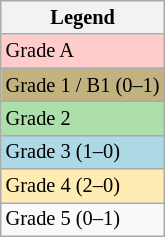<table class="wikitable" style="font-size:85%;">
<tr>
<th>Legend</th>
</tr>
<tr bgcolor=ffcccc>
<td>Grade A</td>
</tr>
<tr bgcolor="C2B280">
<td>Grade 1 / B1 (0–1)</td>
</tr>
<tr bgcolor="ADDFAD">
<td>Grade 2</td>
</tr>
<tr bgcolor="lightblue">
<td>Grade 3 (1–0)</td>
</tr>
<tr bgcolor="ffecb2">
<td>Grade 4 (2–0)</td>
</tr>
<tr>
<td>Grade 5 (0–1)</td>
</tr>
</table>
